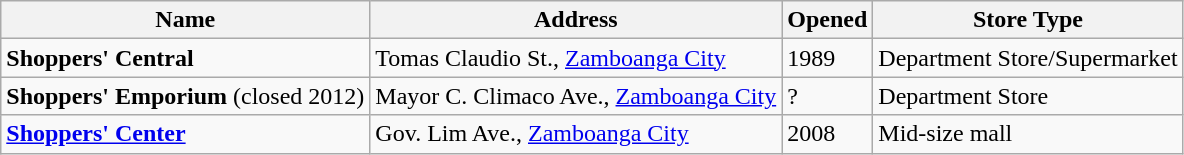<table class="wikitable">
<tr>
<th>Name</th>
<th>Address</th>
<th>Opened</th>
<th>Store Type</th>
</tr>
<tr>
<td><strong>Shoppers' Central</strong></td>
<td>Tomas Claudio St., <a href='#'>Zamboanga City</a></td>
<td>1989</td>
<td>Department Store/Supermarket</td>
</tr>
<tr>
<td><strong>Shoppers' Emporium</strong> (closed 2012)</td>
<td>Mayor C. Climaco Ave., <a href='#'>Zamboanga City</a></td>
<td>?</td>
<td>Department Store</td>
</tr>
<tr>
<td><strong><a href='#'>Shoppers' Center</a></strong></td>
<td>Gov. Lim Ave., <a href='#'>Zamboanga City</a></td>
<td>2008</td>
<td>Mid-size mall</td>
</tr>
</table>
